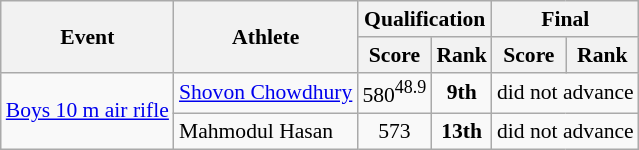<table class="wikitable" style="font-size:90%">
<tr>
<th rowspan="2">Event</th>
<th rowspan="2">Athlete</th>
<th colspan="2">Qualification</th>
<th colspan="2">Final</th>
</tr>
<tr>
<th>Score</th>
<th>Rank</th>
<th>Score</th>
<th>Rank</th>
</tr>
<tr>
<td rowspan=2><a href='#'>Boys 10 m air rifle</a></td>
<td><a href='#'>Shovon Chowdhury</a></td>
<td align=center>580<sup>48.9</sup></td>
<td align=center><strong>9th</strong></td>
<td align=center colspan=2>did not advance</td>
</tr>
<tr>
<td>Mahmodul Hasan</td>
<td align=center>573</td>
<td align=center><strong>13th</strong></td>
<td align=center colspan=2>did not advance</td>
</tr>
</table>
